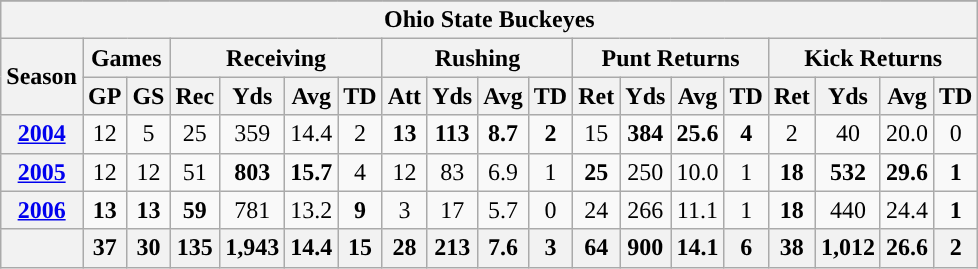<table class="wikitable" style="text-align:center;">
<tr College statistics>
</tr>
<tr>
<th colspan="20">Ohio State Buckeyes</th>
</tr>
<tr>
<th rowspan="2">Season</th>
<th colspan="2">Games</th>
<th colspan="4">Receiving</th>
<th colspan="4">Rushing</th>
<th colspan="4">Punt Returns</th>
<th colspan="4">Kick Returns</th>
</tr>
<tr>
<th>GP</th>
<th>GS</th>
<th>Rec</th>
<th>Yds</th>
<th>Avg</th>
<th>TD</th>
<th>Att</th>
<th>Yds</th>
<th>Avg</th>
<th>TD</th>
<th>Ret</th>
<th>Yds</th>
<th>Avg</th>
<th>TD</th>
<th>Ret</th>
<th>Yds</th>
<th>Avg</th>
<th>TD</th>
</tr>
<tr>
<th><a href='#'>2004</a></th>
<td>12</td>
<td>5</td>
<td>25</td>
<td>359</td>
<td>14.4</td>
<td>2</td>
<td><strong>13</strong></td>
<td><strong>113</strong></td>
<td><strong>8.7</strong></td>
<td><strong>2</strong></td>
<td>15</td>
<td><strong>384</strong></td>
<td><strong>25.6</strong></td>
<td><strong>4</strong></td>
<td>2</td>
<td>40</td>
<td>20.0</td>
<td>0</td>
</tr>
<tr>
<th><a href='#'>2005</a></th>
<td>12</td>
<td>12</td>
<td>51</td>
<td><strong>803</strong></td>
<td><strong>15.7</strong></td>
<td>4</td>
<td>12</td>
<td>83</td>
<td>6.9</td>
<td>1</td>
<td><strong>25</strong></td>
<td>250</td>
<td>10.0</td>
<td>1</td>
<td><strong>18</strong></td>
<td><strong>532</strong></td>
<td><strong>29.6</strong></td>
<td><strong>1</strong></td>
</tr>
<tr>
<th><a href='#'>2006</a></th>
<td><strong>13</strong></td>
<td><strong>13</strong></td>
<td><strong>59</strong></td>
<td>781</td>
<td>13.2</td>
<td><strong>9</strong></td>
<td>3</td>
<td>17</td>
<td>5.7</td>
<td>0</td>
<td>24</td>
<td>266</td>
<td>11.1</td>
<td>1</td>
<td><strong>18</strong></td>
<td>440</td>
<td>24.4</td>
<td><strong>1</strong></td>
</tr>
<tr>
<th></th>
<th>37</th>
<th>30</th>
<th>135</th>
<th>1,943</th>
<th>14.4</th>
<th>15</th>
<th>28</th>
<th>213</th>
<th>7.6</th>
<th>3</th>
<th>64</th>
<th>900</th>
<th>14.1</th>
<th>6</th>
<th>38</th>
<th>1,012</th>
<th>26.6</th>
<th>2</th>
</tr>
</table>
